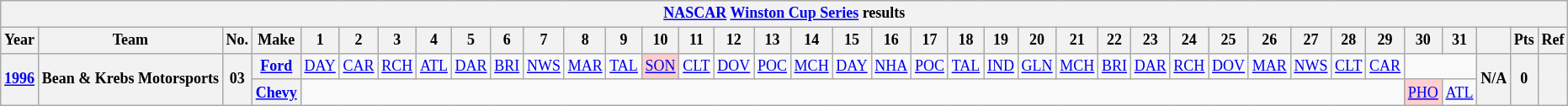<table class="wikitable" style="text-align:center; font-size:75%">
<tr>
<th colspan=45><a href='#'>NASCAR</a> <a href='#'>Winston Cup Series</a> results</th>
</tr>
<tr>
<th>Year</th>
<th>Team</th>
<th>No.</th>
<th>Make</th>
<th>1</th>
<th>2</th>
<th>3</th>
<th>4</th>
<th>5</th>
<th>6</th>
<th>7</th>
<th>8</th>
<th>9</th>
<th>10</th>
<th>11</th>
<th>12</th>
<th>13</th>
<th>14</th>
<th>15</th>
<th>16</th>
<th>17</th>
<th>18</th>
<th>19</th>
<th>20</th>
<th>21</th>
<th>22</th>
<th>23</th>
<th>24</th>
<th>25</th>
<th>26</th>
<th>27</th>
<th>28</th>
<th>29</th>
<th>30</th>
<th>31</th>
<th></th>
<th>Pts</th>
<th>Ref</th>
</tr>
<tr>
<th rowspan=2><a href='#'>1996</a></th>
<th rowspan=2>Bean & Krebs Motorsports</th>
<th rowspan=2>03</th>
<th><a href='#'>Ford</a></th>
<td><a href='#'>DAY</a></td>
<td><a href='#'>CAR</a></td>
<td><a href='#'>RCH</a></td>
<td><a href='#'>ATL</a></td>
<td><a href='#'>DAR</a></td>
<td><a href='#'>BRI</a></td>
<td><a href='#'>NWS</a></td>
<td><a href='#'>MAR</a></td>
<td><a href='#'>TAL</a></td>
<td style="background:#FFCFCF;"><a href='#'>SON</a><br></td>
<td><a href='#'>CLT</a></td>
<td><a href='#'>DOV</a></td>
<td><a href='#'>POC</a></td>
<td><a href='#'>MCH</a></td>
<td><a href='#'>DAY</a></td>
<td><a href='#'>NHA</a></td>
<td><a href='#'>POC</a></td>
<td><a href='#'>TAL</a></td>
<td><a href='#'>IND</a></td>
<td><a href='#'>GLN</a></td>
<td><a href='#'>MCH</a></td>
<td><a href='#'>BRI</a></td>
<td><a href='#'>DAR</a></td>
<td><a href='#'>RCH</a></td>
<td><a href='#'>DOV</a></td>
<td><a href='#'>MAR</a></td>
<td><a href='#'>NWS</a></td>
<td><a href='#'>CLT</a></td>
<td><a href='#'>CAR</a></td>
<td colspan=2></td>
<th rowspan=2>N/A</th>
<th rowspan=2>0</th>
<th rowspan=2></th>
</tr>
<tr>
<th><a href='#'>Chevy</a></th>
<td colspan=29></td>
<td style="background:#FFCFCF;"><a href='#'>PHO</a><br></td>
<td><a href='#'>ATL</a></td>
</tr>
</table>
